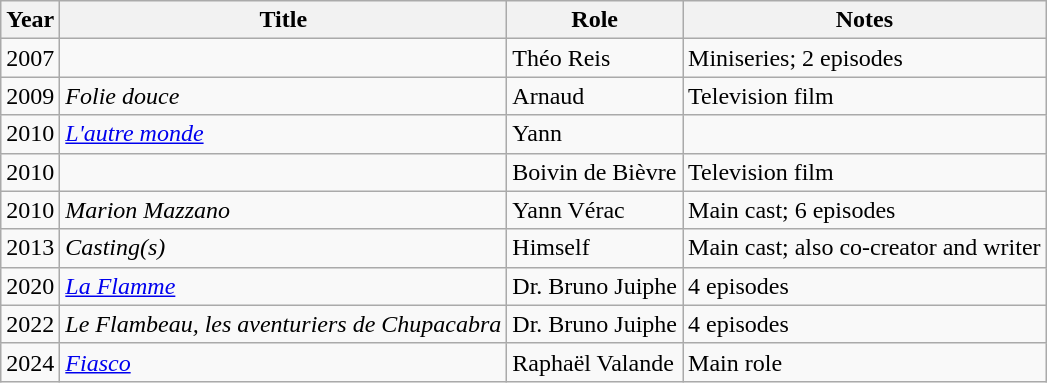<table class="wikitable sortable">
<tr>
<th>Year</th>
<th>Title</th>
<th>Role</th>
<th class="unsortable">Notes</th>
</tr>
<tr>
<td>2007</td>
<td><em></em></td>
<td>Théo Reis</td>
<td>Miniseries; 2 episodes</td>
</tr>
<tr>
<td>2009</td>
<td><em>Folie douce</em></td>
<td>Arnaud</td>
<td>Television film</td>
</tr>
<tr>
<td>2010</td>
<td><em><a href='#'>L'autre monde</a></em></td>
<td>Yann</td>
<td></td>
</tr>
<tr>
<td>2010</td>
<td><em></em></td>
<td>Boivin de Bièvre</td>
<td>Television film</td>
</tr>
<tr>
<td>2010</td>
<td><em>Marion Mazzano</em></td>
<td>Yann Vérac</td>
<td>Main cast; 6 episodes</td>
</tr>
<tr>
<td>2013</td>
<td><em>Casting(s)</em></td>
<td>Himself</td>
<td>Main cast; also co-creator and writer</td>
</tr>
<tr>
<td>2020</td>
<td><em><a href='#'>La Flamme</a></em></td>
<td>Dr. Bruno Juiphe</td>
<td>4 episodes</td>
</tr>
<tr>
<td>2022</td>
<td><em>Le Flambeau, les aventuriers de Chupacabra</em></td>
<td>Dr. Bruno Juiphe</td>
<td>4 episodes</td>
</tr>
<tr>
<td>2024</td>
<td><em><a href='#'>Fiasco</a></em></td>
<td>Raphaël Valande</td>
<td>Main role</td>
</tr>
</table>
